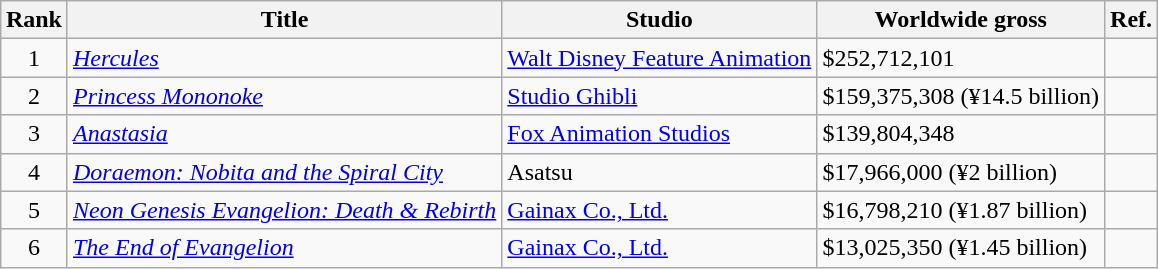<table class="wikitable sortable" style="margin:auto; margin:auto;">
<tr>
<th>Rank</th>
<th>Title</th>
<th>Studio</th>
<th>Worldwide gross</th>
<th>Ref.</th>
</tr>
<tr>
<td align="center">1</td>
<td><em><a href='#'>Hercules</a></em></td>
<td><a href='#'>Walt Disney Feature Animation</a></td>
<td>$252,712,101</td>
<td></td>
</tr>
<tr>
<td align="center">2</td>
<td><em><a href='#'>Princess Mononoke</a></em></td>
<td><a href='#'>Studio Ghibli</a></td>
<td>$159,375,308 (¥14.5 billion)</td>
<td></td>
</tr>
<tr>
<td align="center">3</td>
<td><em><a href='#'>Anastasia</a></em></td>
<td><a href='#'>Fox Animation Studios</a></td>
<td>$139,804,348</td>
<td></td>
</tr>
<tr>
<td align="center">4</td>
<td><em><a href='#'>Doraemon: Nobita and the Spiral City</a></em></td>
<td>Asatsu</td>
<td>$17,966,000 (¥2 billion)</td>
<td></td>
</tr>
<tr>
<td align="center">5</td>
<td><em><a href='#'>Neon Genesis Evangelion: Death & Rebirth</a></em></td>
<td><a href='#'>Gainax Co., Ltd.</a></td>
<td>$16,798,210 (¥1.87 billion)</td>
<td></td>
</tr>
<tr>
<td align="center">6</td>
<td><em><a href='#'>The End of Evangelion</a></em></td>
<td><a href='#'>Gainax Co., Ltd.</a></td>
<td>$13,025,350 (¥1.45 billion)</td>
<td></td>
</tr>
</table>
